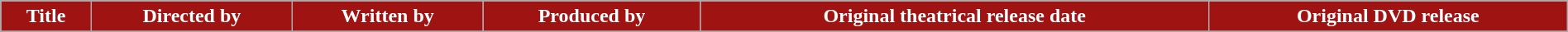<table class="wikitable plainrowheaders" style="width:100%;">
<tr style="color:white">
<th style="background: #9F1313;">Title</th>
<th style="background: #9F1313;">Directed by</th>
<th style="background: #9F1313;">Written by</th>
<th style="background: #9F1313;">Produced by</th>
<th style="background: #9F1313;">Original theatrical release date</th>
<th style="background: #9F1313;">Original DVD release</th>
</tr>
<tr>
</tr>
</table>
